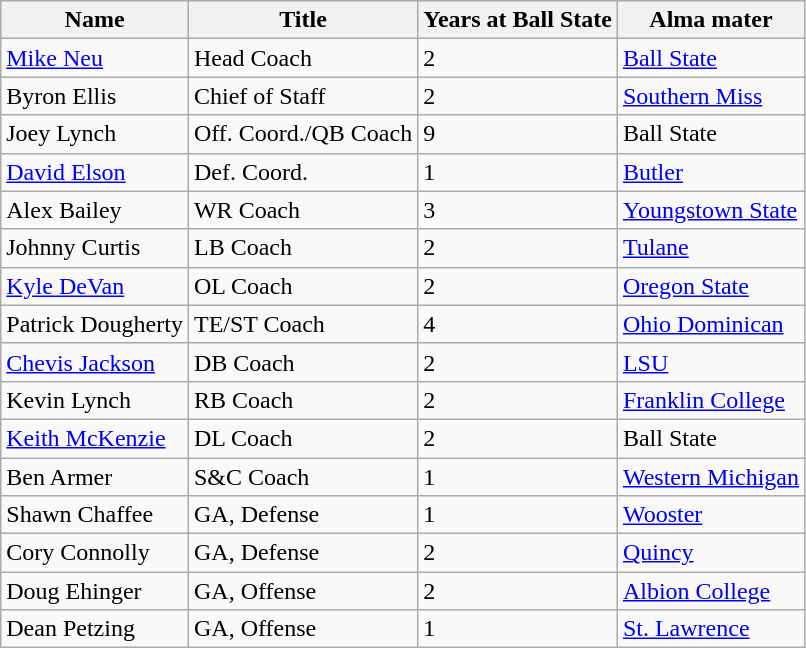<table class="wikitable">
<tr>
<th>Name</th>
<th>Title</th>
<th>Years at Ball State</th>
<th>Alma mater</th>
</tr>
<tr>
<td><a href='#'>Mike Neu</a></td>
<td>Head Coach</td>
<td>2</td>
<td><a href='#'>Ball State</a></td>
</tr>
<tr>
<td>Byron Ellis</td>
<td>Chief of Staff</td>
<td>2</td>
<td><a href='#'>Southern Miss</a></td>
</tr>
<tr>
<td>Joey Lynch</td>
<td>Off. Coord./QB Coach</td>
<td>9</td>
<td>Ball State</td>
</tr>
<tr>
<td><a href='#'>David Elson</a></td>
<td>Def. Coord.</td>
<td>1</td>
<td><a href='#'>Butler</a></td>
</tr>
<tr>
<td>Alex Bailey</td>
<td>WR Coach</td>
<td>3</td>
<td><a href='#'>Youngstown State</a></td>
</tr>
<tr>
<td>Johnny Curtis</td>
<td>LB Coach</td>
<td>2</td>
<td><a href='#'>Tulane</a></td>
</tr>
<tr>
<td><a href='#'>Kyle DeVan</a></td>
<td>OL Coach</td>
<td>2</td>
<td><a href='#'>Oregon State</a></td>
</tr>
<tr>
<td>Patrick Dougherty</td>
<td>TE/ST Coach</td>
<td>4</td>
<td><a href='#'>Ohio Dominican</a></td>
</tr>
<tr>
<td><a href='#'>Chevis Jackson</a></td>
<td>DB Coach</td>
<td>2</td>
<td><a href='#'>LSU</a></td>
</tr>
<tr>
<td>Kevin Lynch</td>
<td>RB Coach</td>
<td>2</td>
<td><a href='#'>Franklin College</a></td>
</tr>
<tr>
<td><a href='#'>Keith McKenzie</a></td>
<td>DL Coach</td>
<td>2</td>
<td>Ball State</td>
</tr>
<tr>
<td>Ben Armer</td>
<td>S&C Coach</td>
<td>1</td>
<td><a href='#'>Western Michigan</a></td>
</tr>
<tr>
<td>Shawn Chaffee</td>
<td>GA, Defense</td>
<td>1</td>
<td><a href='#'>Wooster</a></td>
</tr>
<tr>
<td>Cory Connolly</td>
<td>GA, Defense</td>
<td>2</td>
<td><a href='#'>Quincy</a></td>
</tr>
<tr>
<td>Doug Ehinger</td>
<td>GA, Offense</td>
<td>2</td>
<td><a href='#'>Albion College</a></td>
</tr>
<tr>
<td>Dean Petzing</td>
<td>GA, Offense</td>
<td>1</td>
<td><a href='#'>St. Lawrence</a></td>
</tr>
</table>
